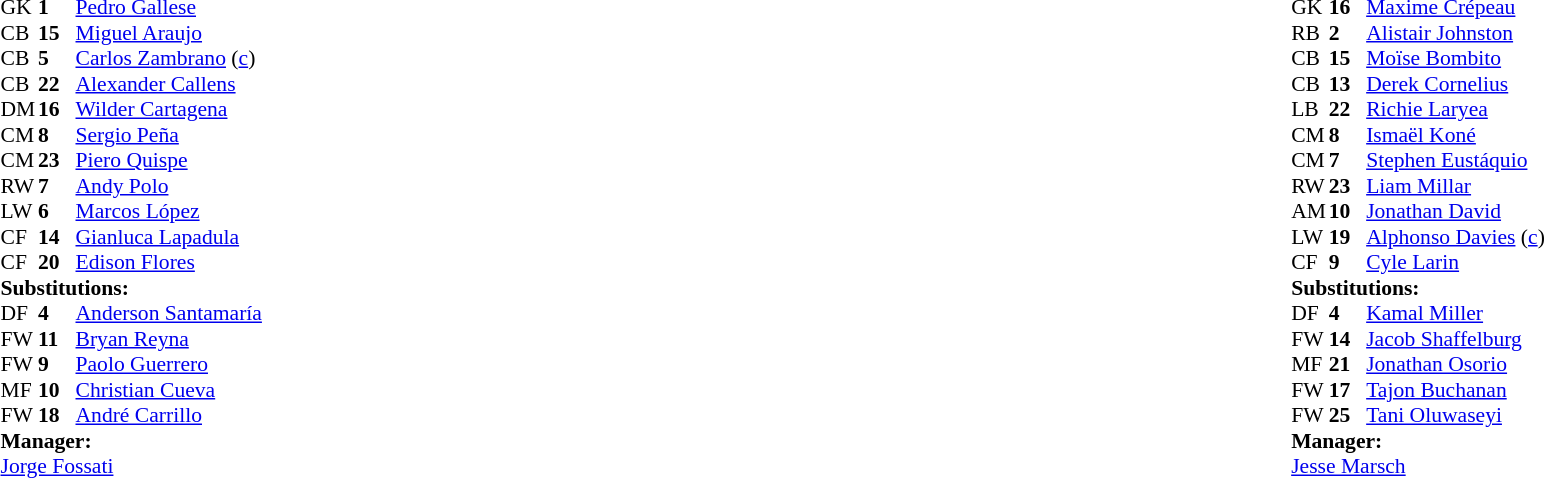<table width="100%">
<tr>
<td valign="top" width="40%"><br><table style="font-size:90%" cellspacing="0" cellpadding="0">
<tr>
<th width=25></th>
<th width=25></th>
</tr>
<tr>
<td>GK</td>
<td><strong>1</strong></td>
<td><a href='#'>Pedro Gallese</a></td>
</tr>
<tr>
<td>CB</td>
<td><strong>15</strong></td>
<td><a href='#'>Miguel Araujo</a></td>
<td></td>
</tr>
<tr>
<td>CB</td>
<td><strong>5</strong></td>
<td><a href='#'>Carlos Zambrano</a> (<a href='#'>c</a>)</td>
<td></td>
<td></td>
</tr>
<tr>
<td>CB</td>
<td><strong>22</strong></td>
<td><a href='#'>Alexander Callens</a></td>
</tr>
<tr>
<td>DM</td>
<td><strong>16</strong></td>
<td><a href='#'>Wilder Cartagena</a></td>
</tr>
<tr>
<td>CM</td>
<td><strong>8</strong></td>
<td><a href='#'>Sergio Peña</a></td>
<td></td>
<td></td>
</tr>
<tr>
<td>CM</td>
<td><strong>23</strong></td>
<td><a href='#'>Piero Quispe</a></td>
<td></td>
<td></td>
</tr>
<tr>
<td>RW</td>
<td><strong>7</strong></td>
<td><a href='#'>Andy Polo</a></td>
</tr>
<tr>
<td>LW</td>
<td><strong>6</strong></td>
<td><a href='#'>Marcos López</a></td>
</tr>
<tr>
<td>CF</td>
<td><strong>14</strong></td>
<td><a href='#'>Gianluca Lapadula</a></td>
<td></td>
<td></td>
</tr>
<tr>
<td>CF</td>
<td><strong>20</strong></td>
<td><a href='#'>Edison Flores</a></td>
<td></td>
<td></td>
</tr>
<tr>
<td colspan=3><strong>Substitutions:</strong></td>
</tr>
<tr>
<td>DF</td>
<td><strong>4</strong></td>
<td><a href='#'>Anderson Santamaría</a></td>
<td></td>
<td></td>
</tr>
<tr>
<td>FW</td>
<td><strong>11</strong></td>
<td><a href='#'>Bryan Reyna</a></td>
<td></td>
<td></td>
</tr>
<tr>
<td>FW</td>
<td><strong>9</strong></td>
<td><a href='#'>Paolo Guerrero</a></td>
<td></td>
<td></td>
</tr>
<tr>
<td>MF</td>
<td><strong>10</strong></td>
<td><a href='#'>Christian Cueva</a></td>
<td></td>
<td></td>
</tr>
<tr>
<td>FW</td>
<td><strong>18</strong></td>
<td><a href='#'>André Carrillo</a></td>
<td></td>
<td></td>
</tr>
<tr>
<td colspan=3><strong>Manager:</strong></td>
</tr>
<tr>
<td colspan=3> <a href='#'>Jorge Fossati</a></td>
</tr>
</table>
</td>
<td valign="top"></td>
<td valign="top" width="50%"><br><table style="font-size:90%; margin:auto" cellspacing="0" cellpadding="0">
<tr>
<th width=25></th>
<th width=25></th>
</tr>
<tr>
<td>GK</td>
<td><strong>16</strong></td>
<td><a href='#'>Maxime Crépeau</a></td>
</tr>
<tr>
<td>RB</td>
<td><strong>2</strong></td>
<td><a href='#'>Alistair Johnston</a></td>
</tr>
<tr>
<td>CB</td>
<td><strong>15</strong></td>
<td><a href='#'>Moïse Bombito</a></td>
</tr>
<tr>
<td>CB</td>
<td><strong>13</strong></td>
<td><a href='#'>Derek Cornelius</a></td>
<td></td>
<td></td>
</tr>
<tr>
<td>LB</td>
<td><strong>22</strong></td>
<td><a href='#'>Richie Laryea</a></td>
<td></td>
<td></td>
</tr>
<tr>
<td>CM</td>
<td><strong>8</strong></td>
<td><a href='#'>Ismaël Koné</a></td>
<td></td>
<td></td>
</tr>
<tr>
<td>CM</td>
<td><strong>7</strong></td>
<td><a href='#'>Stephen Eustáquio</a></td>
</tr>
<tr>
<td>RW</td>
<td><strong>23</strong></td>
<td><a href='#'>Liam Millar</a></td>
<td></td>
<td></td>
</tr>
<tr>
<td>AM</td>
<td><strong>10</strong></td>
<td><a href='#'>Jonathan David</a></td>
</tr>
<tr>
<td>LW</td>
<td><strong>19</strong></td>
<td><a href='#'>Alphonso Davies</a> (<a href='#'>c</a>)</td>
</tr>
<tr>
<td>CF</td>
<td><strong>9</strong></td>
<td><a href='#'>Cyle Larin</a></td>
<td></td>
<td></td>
</tr>
<tr>
<td colspan=3><strong>Substitutions:</strong></td>
</tr>
<tr>
<td>DF</td>
<td><strong>4</strong></td>
<td><a href='#'>Kamal Miller</a></td>
<td></td>
<td></td>
</tr>
<tr>
<td>FW</td>
<td><strong>14</strong></td>
<td><a href='#'>Jacob Shaffelburg</a></td>
<td></td>
<td></td>
</tr>
<tr>
<td>MF</td>
<td><strong>21</strong></td>
<td><a href='#'>Jonathan Osorio</a></td>
<td></td>
<td></td>
</tr>
<tr>
<td>FW</td>
<td><strong>17</strong></td>
<td><a href='#'>Tajon Buchanan</a></td>
<td></td>
<td></td>
</tr>
<tr>
<td>FW</td>
<td><strong>25</strong></td>
<td><a href='#'>Tani Oluwaseyi</a></td>
<td></td>
<td></td>
</tr>
<tr>
<td colspan=3><strong>Manager:</strong></td>
</tr>
<tr>
<td colspan=3> <a href='#'>Jesse Marsch</a></td>
</tr>
</table>
</td>
</tr>
</table>
